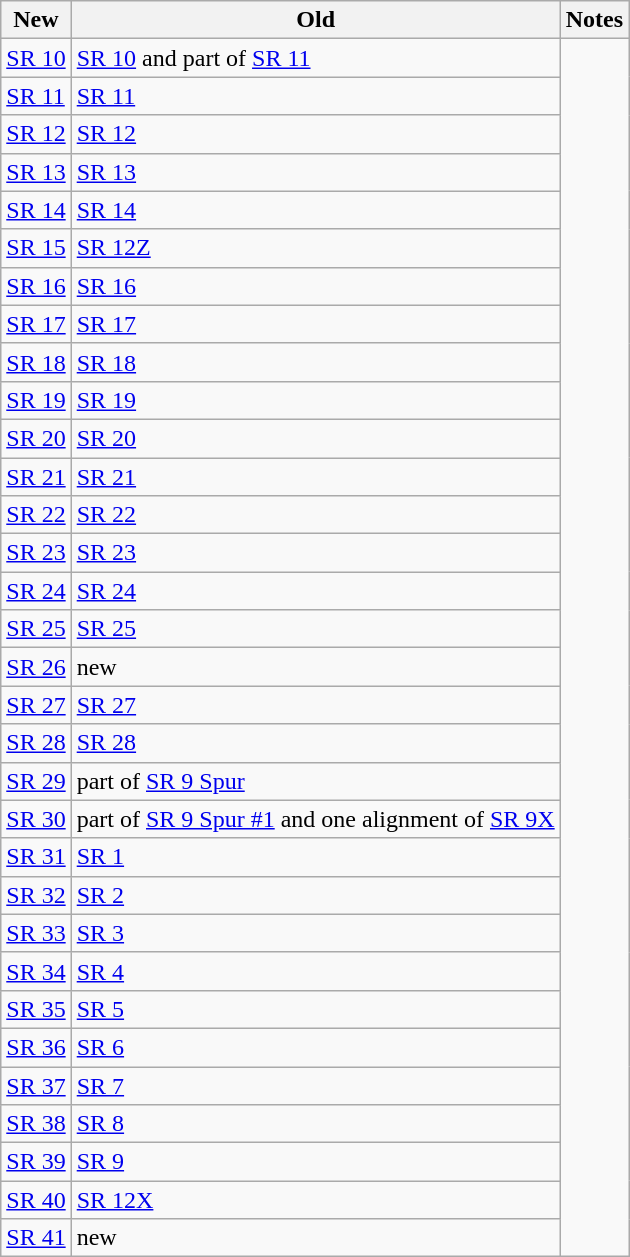<table class=wikitable>
<tr>
<th>New</th>
<th>Old</th>
<th>Notes</th>
</tr>
<tr>
<td><a href='#'>SR 10</a></td>
<td><a href='#'>SR 10</a> and part of <a href='#'>SR 11</a></td>
</tr>
<tr>
<td><a href='#'>SR 11</a></td>
<td><a href='#'>SR 11</a></td>
</tr>
<tr>
<td><a href='#'>SR 12</a></td>
<td><a href='#'>SR 12</a></td>
</tr>
<tr>
<td><a href='#'>SR 13</a></td>
<td><a href='#'>SR 13</a></td>
</tr>
<tr>
<td><a href='#'>SR 14</a></td>
<td><a href='#'>SR 14</a></td>
</tr>
<tr>
<td><a href='#'>SR 15</a></td>
<td><a href='#'>SR 12Z</a></td>
</tr>
<tr>
<td><a href='#'>SR 16</a></td>
<td><a href='#'>SR 16</a></td>
</tr>
<tr>
<td><a href='#'>SR 17</a></td>
<td><a href='#'>SR 17</a></td>
</tr>
<tr>
<td><a href='#'>SR 18</a></td>
<td><a href='#'>SR 18</a></td>
</tr>
<tr>
<td><a href='#'>SR 19</a></td>
<td><a href='#'>SR 19</a></td>
</tr>
<tr>
<td><a href='#'>SR 20</a></td>
<td><a href='#'>SR 20</a></td>
</tr>
<tr>
<td><a href='#'>SR 21</a></td>
<td><a href='#'>SR 21</a></td>
</tr>
<tr>
<td><a href='#'>SR 22</a></td>
<td><a href='#'>SR 22</a></td>
</tr>
<tr>
<td><a href='#'>SR 23</a></td>
<td><a href='#'>SR 23</a></td>
</tr>
<tr>
<td><a href='#'>SR 24</a></td>
<td><a href='#'>SR 24</a></td>
</tr>
<tr>
<td><a href='#'>SR 25</a></td>
<td><a href='#'>SR 25</a></td>
</tr>
<tr>
<td><a href='#'>SR 26</a></td>
<td>new</td>
</tr>
<tr>
<td><a href='#'>SR 27</a></td>
<td><a href='#'>SR 27</a></td>
</tr>
<tr>
<td><a href='#'>SR 28</a></td>
<td><a href='#'>SR 28</a></td>
</tr>
<tr>
<td><a href='#'>SR 29</a></td>
<td>part of <a href='#'>SR 9 Spur</a></td>
</tr>
<tr>
<td><a href='#'>SR 30</a></td>
<td>part of <a href='#'>SR 9 Spur #1</a> and one alignment of <a href='#'>SR 9X</a></td>
</tr>
<tr>
<td><a href='#'>SR 31</a></td>
<td><a href='#'>SR 1</a></td>
</tr>
<tr>
<td><a href='#'>SR 32</a></td>
<td><a href='#'>SR 2</a></td>
</tr>
<tr>
<td><a href='#'>SR 33</a></td>
<td><a href='#'>SR 3</a></td>
</tr>
<tr>
<td><a href='#'>SR 34</a></td>
<td><a href='#'>SR 4</a></td>
</tr>
<tr>
<td><a href='#'>SR 35</a></td>
<td><a href='#'>SR 5</a></td>
</tr>
<tr>
<td><a href='#'>SR 36</a></td>
<td><a href='#'>SR 6</a></td>
</tr>
<tr>
<td><a href='#'>SR 37</a></td>
<td><a href='#'>SR 7</a></td>
</tr>
<tr>
<td><a href='#'>SR 38</a></td>
<td><a href='#'>SR 8</a></td>
</tr>
<tr>
<td><a href='#'>SR 39</a></td>
<td><a href='#'>SR 9</a></td>
</tr>
<tr>
<td><a href='#'>SR 40</a></td>
<td><a href='#'>SR 12X</a></td>
</tr>
<tr>
<td><a href='#'>SR 41</a></td>
<td>new</td>
</tr>
</table>
